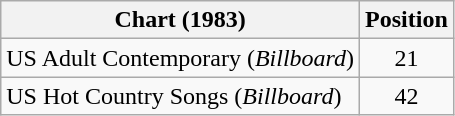<table class="wikitable sortable">
<tr>
<th>Chart (1983)</th>
<th>Position</th>
</tr>
<tr>
<td>US Adult Contemporary (<em>Billboard</em>)</td>
<td align="center">21</td>
</tr>
<tr>
<td>US Hot Country Songs (<em>Billboard</em>)</td>
<td align="center">42</td>
</tr>
</table>
